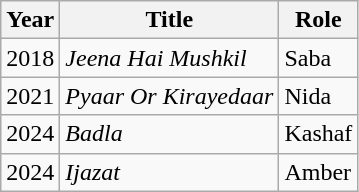<table class="wikitable sortable plainrowheaders">
<tr style="text-align:center;">
<th scope="col">Year</th>
<th scope="col">Title</th>
<th scope="col">Role</th>
</tr>
<tr>
<td>2018</td>
<td><em>Jeena Hai Mushkil</em></td>
<td>Saba</td>
</tr>
<tr>
<td>2021</td>
<td><em>Pyaar Or Kirayedaar</em></td>
<td>Nida</td>
</tr>
<tr>
<td>2024</td>
<td><em>Badla</em></td>
<td>Kashaf</td>
</tr>
<tr>
<td>2024</td>
<td><em>Ijazat</em></td>
<td>Amber</td>
</tr>
</table>
